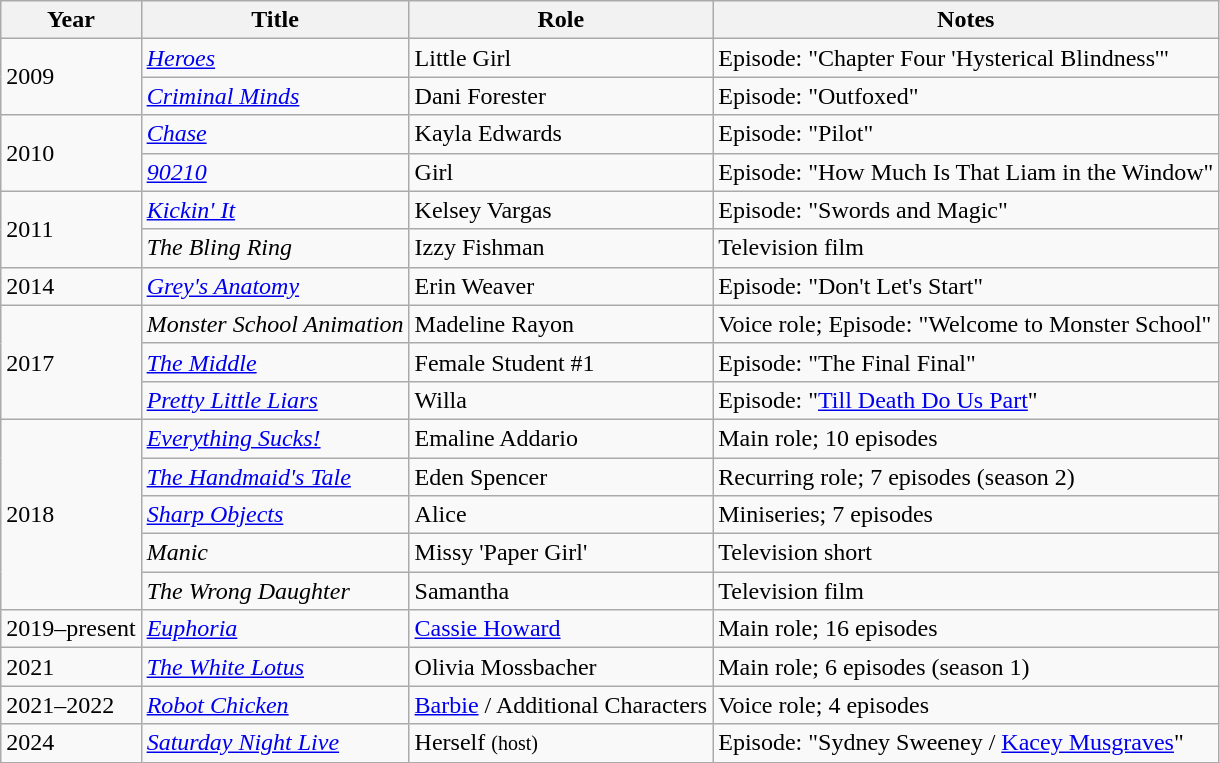<table class="wikitable sortable">
<tr>
<th scope="col">Year</th>
<th scope="col">Title</th>
<th scope="col">Role</th>
<th scope="col" class=unsortable>Notes</th>
</tr>
<tr>
<td rowspan="2">2009</td>
<td><em><a href='#'>Heroes</a></em></td>
<td>Little Girl</td>
<td>Episode: "Chapter Four 'Hysterical Blindness'"</td>
</tr>
<tr>
<td><em><a href='#'>Criminal Minds</a></em></td>
<td>Dani Forester</td>
<td>Episode: "Outfoxed"</td>
</tr>
<tr>
<td rowspan="2">2010</td>
<td><em><a href='#'>Chase</a></em></td>
<td>Kayla Edwards</td>
<td>Episode: "Pilot"</td>
</tr>
<tr>
<td><em><a href='#'>90210</a></em></td>
<td>Girl</td>
<td>Episode: "How Much Is That Liam in the Window"</td>
</tr>
<tr>
<td rowspan="2">2011</td>
<td><em><a href='#'>Kickin' It</a></em></td>
<td>Kelsey Vargas</td>
<td>Episode: "Swords and Magic"</td>
</tr>
<tr>
<td><em>The Bling Ring</em></td>
<td>Izzy Fishman</td>
<td>Television film</td>
</tr>
<tr>
<td>2014</td>
<td><em><a href='#'>Grey's Anatomy</a></em></td>
<td>Erin Weaver</td>
<td>Episode: "Don't Let's Start"</td>
</tr>
<tr>
<td rowspan="3">2017</td>
<td><em>Monster School Animation</em></td>
<td>Madeline Rayon</td>
<td>Voice role; Episode: "Welcome to Monster School"</td>
</tr>
<tr>
<td><em><a href='#'>The Middle</a></em></td>
<td>Female Student #1</td>
<td>Episode: "The Final Final"</td>
</tr>
<tr>
<td><em><a href='#'>Pretty Little Liars</a></em></td>
<td>Willa</td>
<td>Episode: "<a href='#'>Till Death Do Us Part</a>"</td>
</tr>
<tr>
<td rowspan="5">2018</td>
<td><em><a href='#'>Everything Sucks!</a></em></td>
<td>Emaline Addario</td>
<td>Main role; 10 episodes</td>
</tr>
<tr>
<td><em><a href='#'>The Handmaid's Tale</a></em></td>
<td>Eden Spencer</td>
<td>Recurring role; 7 episodes (season 2)</td>
</tr>
<tr>
<td><em><a href='#'>Sharp Objects</a></em></td>
<td>Alice</td>
<td>Miniseries; 7 episodes</td>
</tr>
<tr>
<td><em>Manic</em></td>
<td>Missy 'Paper Girl'</td>
<td>Television short</td>
</tr>
<tr>
<td><em>The Wrong Daughter</em></td>
<td>Samantha</td>
<td>Television film</td>
</tr>
<tr>
<td>2019–present</td>
<td><em><a href='#'>Euphoria</a></em></td>
<td><a href='#'>Cassie Howard</a></td>
<td>Main role; 16 episodes</td>
</tr>
<tr>
<td>2021</td>
<td><em><a href='#'>The White Lotus</a></em></td>
<td>Olivia Mossbacher</td>
<td>Main role; 6 episodes (season 1)</td>
</tr>
<tr>
<td>2021–2022</td>
<td><em><a href='#'>Robot Chicken</a></em></td>
<td><a href='#'>Barbie</a> / Additional Characters</td>
<td>Voice role; 4 episodes</td>
</tr>
<tr>
<td>2024</td>
<td><em><a href='#'>Saturday Night Live</a></em></td>
<td>Herself <small>(host)</small></td>
<td>Episode: "Sydney Sweeney / <a href='#'>Kacey Musgraves</a>"</td>
</tr>
</table>
